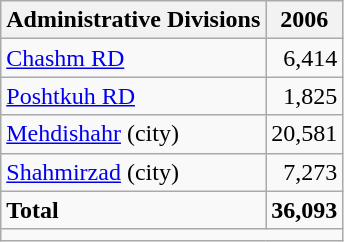<table class="wikitable">
<tr>
<th>Administrative Divisions</th>
<th>2006</th>
</tr>
<tr>
<td><a href='#'>Chashm RD</a></td>
<td style="text-align: right;">6,414</td>
</tr>
<tr>
<td><a href='#'>Poshtkuh RD</a></td>
<td style="text-align: right;">1,825</td>
</tr>
<tr>
<td><a href='#'>Mehdishahr</a> (city)</td>
<td style="text-align: right;">20,581</td>
</tr>
<tr>
<td><a href='#'>Shahmirzad</a> (city)</td>
<td style="text-align: right;">7,273</td>
</tr>
<tr>
<td><strong>Total</strong></td>
<td style="text-align: right;"><strong>36,093</strong></td>
</tr>
<tr>
<td colspan=4></td>
</tr>
</table>
